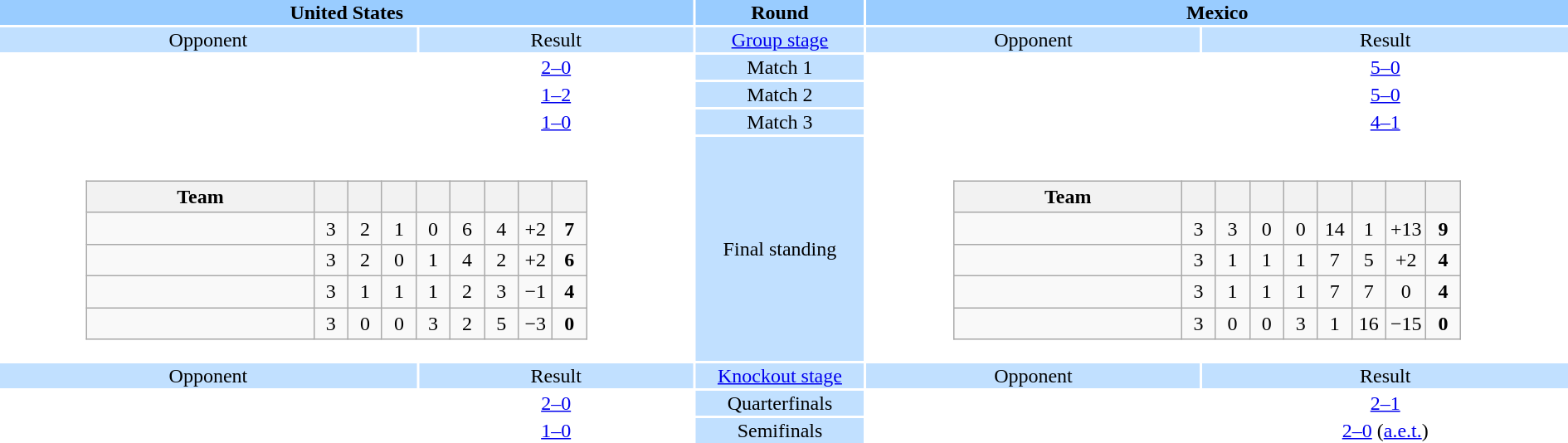<table width="100%" style="text-align:center">
<tr valign="top" bgcolor="#99ccff">
<th colspan=2 style="width:1*">United States</th>
<th>Round</th>
<th colspan=2 style="width:1*">Mexico</th>
</tr>
<tr valign="top" bgcolor="#c1e0ff">
<td>Opponent</td>
<td>Result</td>
<td><a href='#'>Group stage</a></td>
<td>Opponent</td>
<td>Result</td>
</tr>
<tr>
<td align=left></td>
<td><a href='#'>2–0</a></td>
<td bgcolor="#c1e0ff">Match 1</td>
<td align=left></td>
<td><a href='#'>5–0</a></td>
</tr>
<tr>
<td align=left></td>
<td><a href='#'>1–2</a></td>
<td bgcolor="#c1e0ff">Match 2</td>
<td align=left></td>
<td><a href='#'>5–0</a></td>
</tr>
<tr>
<td align=left></td>
<td><a href='#'>1–0</a></td>
<td bgcolor="#c1e0ff">Match 3</td>
<td align=left></td>
<td><a href='#'>4–1</a></td>
</tr>
<tr>
<td colspan="2" align=center><br><table class="wikitable" style="text-align:center">
<tr>
<th width="175">Team</th>
<th width="20"></th>
<th width="20"></th>
<th width="20"></th>
<th width="20"></th>
<th width="20"></th>
<th width="20"></th>
<th width="20"></th>
<th width="20"></th>
</tr>
<tr>
<td align="left"></td>
<td>3</td>
<td>2</td>
<td>1</td>
<td>0</td>
<td>6</td>
<td>4</td>
<td>+2</td>
<td><strong>7</strong></td>
</tr>
<tr>
<td align="left"></td>
<td>3</td>
<td>2</td>
<td>0</td>
<td>1</td>
<td>4</td>
<td>2</td>
<td>+2</td>
<td><strong>6</strong></td>
</tr>
<tr>
<td align="left"></td>
<td>3</td>
<td>1</td>
<td>1</td>
<td>1</td>
<td>2</td>
<td>3</td>
<td>−1</td>
<td><strong>4</strong></td>
</tr>
<tr>
<td align="left"></td>
<td>3</td>
<td>0</td>
<td>0</td>
<td>3</td>
<td>2</td>
<td>5</td>
<td>−3</td>
<td><strong>0</strong></td>
</tr>
</table>
</td>
<td bgcolor="#c1e0ff">Final standing</td>
<td colspan="2" align=center><br><table class="wikitable" style="text-align:center">
<tr>
<th width="175">Team</th>
<th width="20"></th>
<th width="20"></th>
<th width="20"></th>
<th width="20"></th>
<th width="20"></th>
<th width="20"></th>
<th width="20"></th>
<th width="20"></th>
</tr>
<tr>
<td align="left"></td>
<td>3</td>
<td>3</td>
<td>0</td>
<td>0</td>
<td>14</td>
<td>1</td>
<td>+13</td>
<td><strong>9</strong></td>
</tr>
<tr>
<td align="left"></td>
<td>3</td>
<td>1</td>
<td>1</td>
<td>1</td>
<td>7</td>
<td>5</td>
<td>+2</td>
<td><strong>4</strong></td>
</tr>
<tr>
<td align="left"></td>
<td>3</td>
<td>1</td>
<td>1</td>
<td>1</td>
<td>7</td>
<td>7</td>
<td>0</td>
<td><strong>4</strong></td>
</tr>
<tr>
<td align="left"></td>
<td>3</td>
<td>0</td>
<td>0</td>
<td>3</td>
<td>1</td>
<td>16</td>
<td>−15</td>
<td><strong>0</strong></td>
</tr>
</table>
</td>
</tr>
<tr valign="top" bgcolor="#c1e0ff">
<td>Opponent</td>
<td>Result</td>
<td><a href='#'>Knockout stage</a></td>
<td>Opponent</td>
<td>Result</td>
</tr>
<tr>
<td align=left></td>
<td><a href='#'>2–0</a></td>
<td bgcolor="#c1e0ff">Quarterfinals</td>
<td align=left></td>
<td><a href='#'>2–1</a></td>
</tr>
<tr>
<td align=left></td>
<td><a href='#'>1–0</a></td>
<td bgcolor="#c1e0ff">Semifinals</td>
<td align=left></td>
<td><a href='#'>2–0</a> (<a href='#'>a.e.t.</a>)</td>
</tr>
</table>
